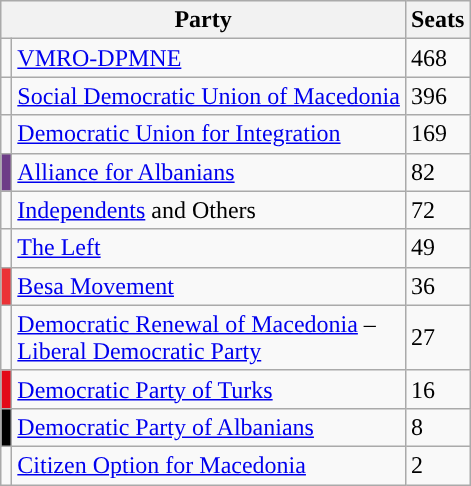<table class="wikitable unsortable">
<tr style="background: #efefef;">
<th colspan="2">Party</th>
<th>Seats</th>
</tr>
<tr>
<td style="background:"></td>
<td><a href='#'>VMRO-DPMNE</a></td>
<td>468</td>
</tr>
<tr>
<td style="background:"></td>
<td><a href='#'>Social Democratic Union of Macedonia</a></td>
<td>396</td>
</tr>
<tr>
<td style="background:"></td>
<td><a href='#'>Democratic Union for Integration</a></td>
<td>169</td>
</tr>
<tr>
<td style="background:#6D3D87;"></td>
<td><a href='#'>Alliance for Albanians</a></td>
<td>82</td>
</tr>
<tr>
<td style="background:"></td>
<td><a href='#'>Independents</a> and Others</td>
<td>72</td>
</tr>
<tr>
<td style="background:"></td>
<td><a href='#'>The Left</a></td>
<td>49</td>
</tr>
<tr>
<td style="background:#EB3237;"></td>
<td><a href='#'>Besa Movement</a></td>
<td>36</td>
</tr>
<tr>
<td style="background:"></td>
<td><a href='#'>Democratic Renewal of Macedonia</a> – <br><a href='#'>Liberal Democratic Party</a></td>
<td>27</td>
</tr>
<tr>
<td style="background:#e30a18;"></td>
<td><a href='#'>Democratic Party of Turks</a></td>
<td>16</td>
</tr>
<tr>
<td style="background:#000000;"></td>
<td><a href='#'>Democratic Party of Albanians</a></td>
<td>8</td>
</tr>
<tr>
<td style="background:"></td>
<td><a href='#'>Citizen Option for Macedonia</a></td>
<td>2</td>
</tr>
</table>
